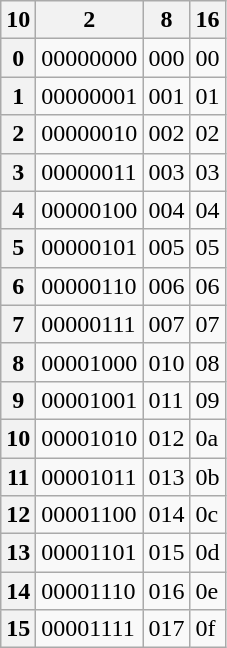<table class="wikitable">
<tr>
<th>10</th>
<th>2</th>
<th>8</th>
<th>16</th>
</tr>
<tr>
<th>0</th>
<td>00000000</td>
<td>000</td>
<td>00</td>
</tr>
<tr>
<th>1</th>
<td>00000001</td>
<td>001</td>
<td>01</td>
</tr>
<tr>
<th>2</th>
<td>00000010</td>
<td>002</td>
<td>02</td>
</tr>
<tr>
<th>3</th>
<td>00000011</td>
<td>003</td>
<td>03</td>
</tr>
<tr>
<th>4</th>
<td>00000100</td>
<td>004</td>
<td>04</td>
</tr>
<tr>
<th>5</th>
<td>00000101</td>
<td>005</td>
<td>05</td>
</tr>
<tr>
<th>6</th>
<td>00000110</td>
<td>006</td>
<td>06</td>
</tr>
<tr>
<th>7</th>
<td>00000111</td>
<td>007</td>
<td>07</td>
</tr>
<tr>
<th>8</th>
<td>00001000</td>
<td>010</td>
<td>08</td>
</tr>
<tr>
<th>9</th>
<td>00001001</td>
<td>011</td>
<td>09</td>
</tr>
<tr>
<th>10</th>
<td>00001010</td>
<td>012</td>
<td>0a</td>
</tr>
<tr>
<th>11</th>
<td>00001011</td>
<td>013</td>
<td>0b</td>
</tr>
<tr>
<th>12</th>
<td>00001100</td>
<td>014</td>
<td>0c</td>
</tr>
<tr>
<th>13</th>
<td>00001101</td>
<td>015</td>
<td>0d</td>
</tr>
<tr>
<th>14</th>
<td>00001110</td>
<td>016</td>
<td>0e</td>
</tr>
<tr>
<th>15</th>
<td>00001111</td>
<td>017</td>
<td>0f</td>
</tr>
</table>
